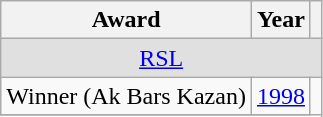<table class="wikitable">
<tr>
<th>Award</th>
<th>Year</th>
<th></th>
</tr>
<tr ALIGN="center" bgcolor="#e0e0e0">
<td colspan="3"><a href='#'>RSL</a></td>
</tr>
<tr>
<td>Winner (Ak Bars Kazan)</td>
<td><a href='#'>1998</a></td>
</tr>
<tr>
</tr>
</table>
